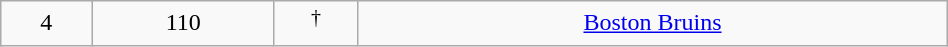<table class="wikitable sortable" width="50%">
<tr align="center" bgcolor="">
<td>4</td>
<td>110</td>
<td> <sup>†</sup></td>
<td><a href='#'>Boston Bruins</a></td>
</tr>
</table>
